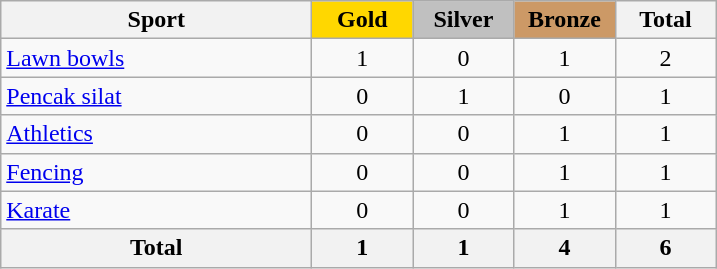<table class="wikitable" style="text-align:center;">
<tr>
<th width=200>Sport</th>
<td bgcolor=gold width=60><strong>Gold</strong></td>
<td bgcolor=silver width=60><strong>Silver</strong></td>
<td bgcolor=#cc9966 width=60><strong>Bronze</strong></td>
<th width=60>Total</th>
</tr>
<tr>
<td align=left><a href='#'>Lawn bowls</a></td>
<td>1</td>
<td>0</td>
<td>1</td>
<td>2</td>
</tr>
<tr>
<td align=left><a href='#'>Pencak silat</a></td>
<td>0</td>
<td>1</td>
<td>0</td>
<td>1</td>
</tr>
<tr>
<td align=left><a href='#'>Athletics</a></td>
<td>0</td>
<td>0</td>
<td>1</td>
<td>1</td>
</tr>
<tr>
<td align=left><a href='#'>Fencing</a></td>
<td>0</td>
<td>0</td>
<td>1</td>
<td>1</td>
</tr>
<tr>
<td align=left><a href='#'>Karate</a></td>
<td>0</td>
<td>0</td>
<td>1</td>
<td>1</td>
</tr>
<tr>
<th>Total</th>
<th>1</th>
<th>1</th>
<th>4</th>
<th>6</th>
</tr>
</table>
